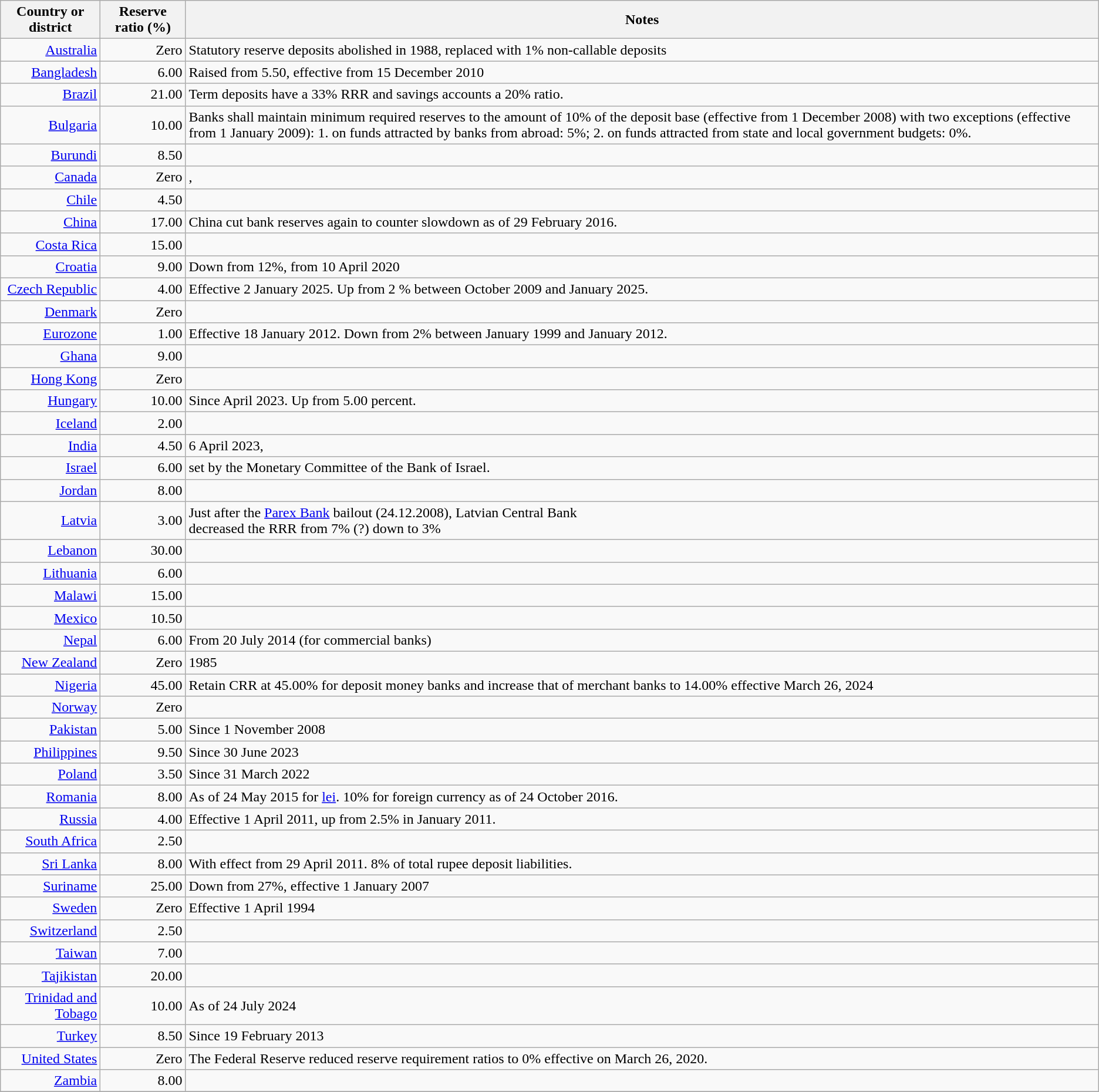<table class="wikitable sortable">
<tr align="center">
<th>Country or district</th>
<th data-sort-type="number">Reserve ratio (%)</th>
<th>Notes</th>
</tr>
<tr align="right">
<td><a href='#'>Australia</a></td>
<td>Zero</td>
<td - align="left">Statutory reserve deposits abolished in 1988, replaced with 1% non-callable deposits</td>
</tr>
<tr align="right">
<td><a href='#'>Bangladesh</a></td>
<td>6.00</td>
<td - align="left">Raised from 5.50, effective from 15 December 2010</td>
</tr>
<tr align="right">
<td><a href='#'>Brazil</a></td>
<td>21.00</td>
<td - align="left">Term deposits have a 33% RRR and savings accounts a 20% ratio.</td>
</tr>
<tr align="right">
<td><a href='#'>Bulgaria</a></td>
<td>10.00</td>
<td - align="left">Banks shall maintain minimum required reserves to the amount of 10% of the deposit base (effective from 1 December 2008) with two exceptions (effective from 1 January 2009): 1. on funds attracted by banks from abroad: 5%; 2. on funds attracted from state and local government budgets: 0%.</td>
</tr>
<tr align="right">
<td><a href='#'>Burundi</a></td>
<td>8.50</td>
<td - align="left"></td>
</tr>
<tr align="right">
<td><a href='#'>Canada</a></td>
<td>Zero</td>
<td - align="left">,</td>
</tr>
<tr align="right">
<td><a href='#'>Chile</a></td>
<td>4.50</td>
<td - align="left"></td>
</tr>
<tr align="right">
<td><a href='#'>China</a></td>
<td>17.00</td>
<td - align="left">China cut bank reserves again to counter slowdown as of 29 February 2016.</td>
</tr>
<tr align="right">
<td><a href='#'>Costa Rica</a></td>
<td>15.00</td>
<td - align="left"></td>
</tr>
<tr align="right">
<td><a href='#'>Croatia</a></td>
<td>9.00</td>
<td - align="left">Down from 12%, from 10 April 2020</td>
</tr>
<tr align="right">
<td><a href='#'>Czech Republic</a></td>
<td>4.00</td>
<td - align="left">Effective 2 January 2025. Up from 2 % between October 2009 and January 2025.</td>
</tr>
<tr align="right">
<td><a href='#'>Denmark</a></td>
<td>Zero</td>
<td - align="left"></td>
</tr>
<tr align="right">
<td><a href='#'>Eurozone</a></td>
<td>1.00</td>
<td - align="left">Effective 18 January 2012. Down from 2% between January 1999 and January 2012.</td>
</tr>
<tr align="right">
<td><a href='#'>Ghana</a></td>
<td>9.00</td>
<td - align="left"></td>
</tr>
<tr align="right">
<td><a href='#'>Hong Kong</a></td>
<td>Zero</td>
<td - align="left"></td>
</tr>
<tr align="right">
<td><a href='#'>Hungary</a></td>
<td>10.00</td>
<td align="left" ->Since April 2023. Up from 5.00 percent.</td>
</tr>
<tr align="right">
<td><a href='#'>Iceland</a></td>
<td>2.00</td>
<td - align="left"></td>
</tr>
<tr align="right">
<td><a href='#'>India</a></td>
<td>4.50</td>
<td align="left" ->6 April 2023, </td>
</tr>
<tr align="right">
<td><a href='#'>Israel</a></td>
<td>6.00</td>
<td - align="left">set by the Monetary Committee of the Bank of Israel.</td>
</tr>
<tr align="right">
<td><a href='#'>Jordan</a></td>
<td>8.00</td>
<td - align="left"></td>
</tr>
<tr align="right">
<td><a href='#'>Latvia</a></td>
<td>3.00</td>
<td - align="left">Just after the <a href='#'>Parex Bank</a> bailout (24.12.2008), Latvian Central Bank <br>decreased the RRR from 7% (?) down to 3%</td>
</tr>
<tr align="right">
<td><a href='#'>Lebanon</a></td>
<td>30.00</td>
<td - align="left"></td>
</tr>
<tr align="right">
<td><a href='#'>Lithuania</a></td>
<td>6.00</td>
<td - align="left"></td>
</tr>
<tr align="right">
<td><a href='#'>Malawi</a></td>
<td>15.00</td>
<td - align="left"></td>
</tr>
<tr align="right">
<td><a href='#'>Mexico</a></td>
<td>10.50</td>
<td - align="left"></td>
</tr>
<tr align="right">
<td><a href='#'>Nepal</a></td>
<td>6.00</td>
<td - align="left">From 20 July 2014 (for commercial banks)</td>
</tr>
<tr align="right">
<td><a href='#'>New Zealand</a></td>
<td>Zero</td>
<td - align="left">1985</td>
</tr>
<tr align="right">
<td><a href='#'>Nigeria</a></td>
<td>45.00</td>
<td - align="left">Retain CRR at 45.00% for deposit money banks and increase that of merchant banks to 14.00% effective March 26, 2024 </td>
</tr>
<tr align="right">
<td><a href='#'>Norway</a></td>
<td>Zero</td>
<td - align="left"></td>
</tr>
<tr align="right">
<td><a href='#'>Pakistan</a></td>
<td>5.00</td>
<td - align="left">Since 1 November 2008</td>
</tr>
<tr align="right">
<td><a href='#'>Philippines</a></td>
<td>9.50</td>
<td - align="left">Since 30 June 2023</td>
</tr>
<tr align="right">
<td><a href='#'>Poland</a></td>
<td>3.50</td>
<td - align="left">Since 31 March 2022</td>
</tr>
<tr align="right">
<td><a href='#'>Romania</a></td>
<td>8.00</td>
<td - align="left">As of 24 May 2015 for <a href='#'>lei</a>. 10% for foreign currency as of 24 October 2016.</td>
</tr>
<tr align="right">
<td><a href='#'>Russia</a></td>
<td>4.00</td>
<td - align="left">Effective 1 April 2011, up from 2.5% in January 2011.</td>
</tr>
<tr align="right">
<td><a href='#'>South Africa</a></td>
<td>2.50</td>
<td - align="left"></td>
</tr>
<tr align="right">
<td><a href='#'>Sri Lanka</a></td>
<td>8.00</td>
<td - align="left">With effect from 29 April 2011. 8% of total rupee deposit liabilities.</td>
</tr>
<tr align="right">
<td><a href='#'>Suriname</a></td>
<td>25.00</td>
<td - align="left">Down from 27%, effective 1 January 2007</td>
</tr>
<tr align="right">
<td><a href='#'>Sweden</a></td>
<td>Zero</td>
<td - align="left">Effective 1 April 1994</td>
</tr>
<tr align="right">
<td><a href='#'>Switzerland</a></td>
<td>2.50</td>
<td - align="left"></td>
</tr>
<tr align="right">
<td><a href='#'>Taiwan</a></td>
<td>7.00</td>
<td - align="left"></td>
</tr>
<tr align="right">
<td><a href='#'>Tajikistan</a></td>
<td>20.00</td>
<td - align="left"></td>
</tr>
<tr align="right">
<td><a href='#'>Trinidad and Tobago</a></td>
<td>10.00</td>
<td - align="left">As of 24 July 2024</td>
</tr>
<tr align="right">
<td><a href='#'>Turkey</a></td>
<td>8.50</td>
<td - align="left">Since 19 February 2013</td>
</tr>
<tr align="right">
<td><a href='#'>United States</a></td>
<td>Zero</td>
<td - align="left">The Federal Reserve reduced reserve requirement ratios to 0% effective on March 26, 2020.</td>
</tr>
<tr align="right">
<td><a href='#'>Zambia</a></td>
<td>8.00</td>
<td - align="left"></td>
</tr>
<tr align="right">
</tr>
</table>
